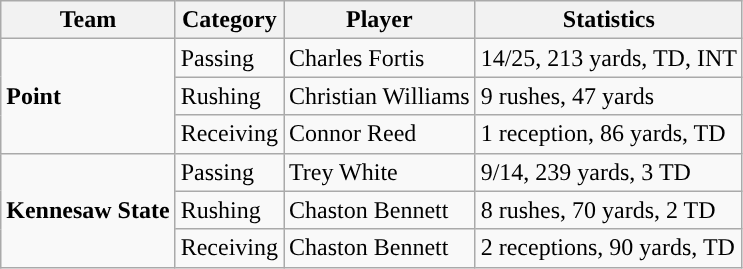<table class="wikitable" style="float: left;">
<tr>
<th>Team</th>
<th>Category</th>
<th>Player</th>
<th>Statistics</th>
</tr>
<tr>
<td rowspan=3><strong>Point</strong></td>
<td>Passing</td>
<td>Charles Fortis</td>
<td>14/25, 213 yards, TD, INT</td>
</tr>
<tr>
<td>Rushing</td>
<td>Christian Williams</td>
<td>9 rushes, 47 yards</td>
</tr>
<tr>
<td>Receiving</td>
<td>Connor Reed</td>
<td>1 reception, 86 yards, TD</td>
</tr>
<tr>
<td rowspan=3><strong>Kennesaw State</strong></td>
<td>Passing</td>
<td>Trey White</td>
<td>9/14, 239 yards, 3 TD</td>
</tr>
<tr>
<td>Rushing</td>
<td>Chaston Bennett</td>
<td>8 rushes, 70 yards, 2 TD</td>
</tr>
<tr>
<td>Receiving</td>
<td>Chaston Bennett</td>
<td>2 receptions, 90 yards, TD</td>
</tr>
</table>
